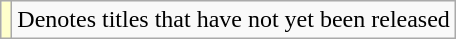<table class="wikitable">
<tr>
<td style="background:#FFFFCC;"></td>
<td>Denotes titles that have not yet been released</td>
</tr>
</table>
